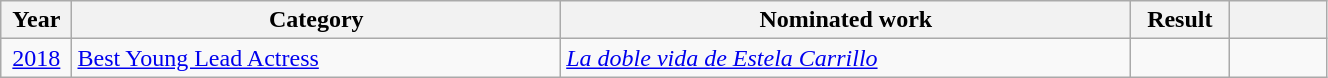<table class="wikitable plainrowheaders" style="width:70%;">
<tr>
<th scope="col" style="width:4%;">Year</th>
<th scope="col" style="width:30%;">Category</th>
<th scope="col" style="width:35%;">Nominated work</th>
<th scope="col" style="width:6%;">Result</th>
<th scope="col" style="width:6%;"></th>
</tr>
<tr>
<td align=center><a href='#'>2018</a></td>
<td><a href='#'>Best Young Lead Actress</a></td>
<td><em><a href='#'>La doble vida de Estela Carrillo</a></em></td>
<td></td>
<td align=center></td>
</tr>
</table>
